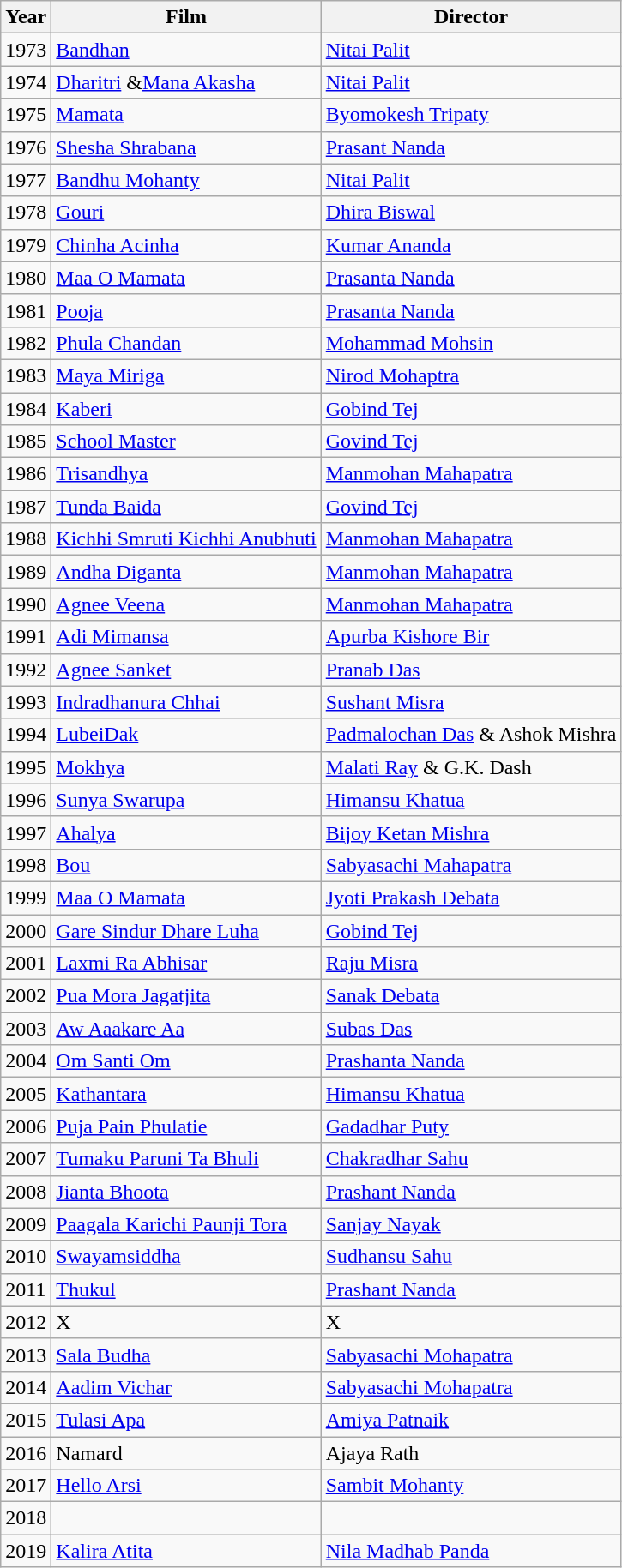<table class="wikitable sortable">
<tr>
<th>Year</th>
<th>Film</th>
<th>Director</th>
</tr>
<tr>
<td>1973</td>
<td><a href='#'>Bandhan</a></td>
<td><a href='#'>Nitai Palit</a></td>
</tr>
<tr>
<td>1974</td>
<td><a href='#'>Dharitri</a> &<a href='#'>Mana Akasha</a></td>
<td><a href='#'>Nitai Palit</a></td>
</tr>
<tr>
<td>1975</td>
<td><a href='#'>Mamata</a></td>
<td><a href='#'>Byomokesh Tripaty</a></td>
</tr>
<tr>
<td>1976</td>
<td><a href='#'>Shesha Shrabana</a></td>
<td><a href='#'>Prasant Nanda</a></td>
</tr>
<tr>
<td>1977</td>
<td><a href='#'>Bandhu Mohanty</a></td>
<td><a href='#'>Nitai Palit</a></td>
</tr>
<tr>
<td>1978</td>
<td><a href='#'>Gouri</a></td>
<td><a href='#'>Dhira Biswal</a></td>
</tr>
<tr>
<td>1979</td>
<td><a href='#'>Chinha Acinha</a></td>
<td><a href='#'>Kumar Ananda</a></td>
</tr>
<tr>
<td>1980</td>
<td><a href='#'>Maa O Mamata</a></td>
<td><a href='#'>Prasanta Nanda</a></td>
</tr>
<tr>
<td>1981</td>
<td><a href='#'>Pooja</a></td>
<td><a href='#'>Prasanta Nanda</a></td>
</tr>
<tr>
<td>1982</td>
<td><a href='#'>Phula Chandan</a></td>
<td><a href='#'>Mohammad Mohsin</a></td>
</tr>
<tr>
<td>1983</td>
<td><a href='#'>Maya Miriga</a></td>
<td><a href='#'>Nirod Mohaptra</a></td>
</tr>
<tr>
<td>1984</td>
<td><a href='#'>Kaberi</a></td>
<td><a href='#'>Gobind Tej</a></td>
</tr>
<tr>
<td>1985</td>
<td><a href='#'>School Master</a></td>
<td><a href='#'>Govind Tej</a></td>
</tr>
<tr>
<td>1986</td>
<td><a href='#'>Trisandhya</a></td>
<td><a href='#'>Manmohan Mahapatra</a></td>
</tr>
<tr>
<td>1987</td>
<td><a href='#'>Tunda Baida</a></td>
<td><a href='#'>Govind Tej</a></td>
</tr>
<tr>
<td>1988</td>
<td><a href='#'>Kichhi Smruti Kichhi Anubhuti</a></td>
<td><a href='#'>Manmohan Mahapatra</a></td>
</tr>
<tr>
<td>1989</td>
<td><a href='#'>Andha Diganta</a></td>
<td><a href='#'>Manmohan Mahapatra</a></td>
</tr>
<tr>
<td>1990</td>
<td><a href='#'>Agnee Veena</a></td>
<td><a href='#'>Manmohan Mahapatra</a></td>
</tr>
<tr>
<td>1991</td>
<td><a href='#'>Adi Mimansa</a></td>
<td><a href='#'>Apurba Kishore Bir</a></td>
</tr>
<tr>
<td>1992</td>
<td><a href='#'>Agnee Sanket</a></td>
<td><a href='#'>Pranab Das</a></td>
</tr>
<tr>
<td>1993</td>
<td><a href='#'>Indradhanura Chhai</a></td>
<td><a href='#'>Sushant Misra</a></td>
</tr>
<tr>
<td>1994</td>
<td><a href='#'>LubeiDak</a></td>
<td><a href='#'>Padmalochan Das</a> & Ashok Mishra</td>
</tr>
<tr>
<td>1995</td>
<td><a href='#'>Mokhya</a></td>
<td><a href='#'>Malati Ray</a> & G.K. Dash</td>
</tr>
<tr>
<td>1996</td>
<td><a href='#'>Sunya Swarupa</a></td>
<td><a href='#'>Himansu Khatua</a></td>
</tr>
<tr>
<td>1997</td>
<td><a href='#'>Ahalya</a></td>
<td><a href='#'>Bijoy Ketan Mishra</a></td>
</tr>
<tr>
<td>1998</td>
<td><a href='#'>Bou</a></td>
<td><a href='#'>Sabyasachi Mahapatra</a></td>
</tr>
<tr>
<td>1999</td>
<td><a href='#'>Maa O Mamata</a></td>
<td><a href='#'>Jyoti Prakash Debata</a></td>
</tr>
<tr>
<td>2000</td>
<td><a href='#'>Gare Sindur Dhare Luha</a></td>
<td><a href='#'>Gobind Tej</a></td>
</tr>
<tr>
<td>2001</td>
<td><a href='#'>Laxmi Ra Abhisar</a></td>
<td><a href='#'>Raju Misra</a></td>
</tr>
<tr>
<td>2002</td>
<td><a href='#'>Pua Mora Jagatjita</a></td>
<td><a href='#'>Sanak Debata</a></td>
</tr>
<tr>
<td>2003</td>
<td><a href='#'>Aw Aaakare Aa</a></td>
<td><a href='#'>Subas Das</a></td>
</tr>
<tr>
<td>2004</td>
<td><a href='#'>Om Santi Om</a></td>
<td><a href='#'>Prashanta Nanda</a></td>
</tr>
<tr>
<td>2005</td>
<td><a href='#'>Kathantara</a></td>
<td><a href='#'>Himansu Khatua</a></td>
</tr>
<tr>
<td>2006</td>
<td><a href='#'>Puja Pain Phulatie</a></td>
<td><a href='#'>Gadadhar Puty</a></td>
</tr>
<tr>
<td>2007</td>
<td><a href='#'>Tumaku Paruni Ta Bhuli</a></td>
<td><a href='#'>Chakradhar Sahu</a></td>
</tr>
<tr>
<td>2008</td>
<td><a href='#'>Jianta Bhoota</a></td>
<td><a href='#'>Prashant Nanda</a></td>
</tr>
<tr>
<td>2009</td>
<td><a href='#'>Paagala Karichi Paunji Tora</a></td>
<td><a href='#'>Sanjay Nayak</a></td>
</tr>
<tr>
<td>2010</td>
<td><a href='#'>Swayamsiddha</a></td>
<td><a href='#'>Sudhansu Sahu</a></td>
</tr>
<tr>
<td>2011</td>
<td><a href='#'>Thukul</a></td>
<td><a href='#'>Prashant Nanda</a></td>
</tr>
<tr>
<td>2012</td>
<td>X</td>
<td>X</td>
</tr>
<tr>
<td>2013</td>
<td><a href='#'>Sala Budha</a></td>
<td><a href='#'>Sabyasachi Mohapatra</a></td>
</tr>
<tr>
<td>2014</td>
<td><a href='#'>Aadim Vichar</a></td>
<td><a href='#'>Sabyasachi Mohapatra</a></td>
</tr>
<tr>
<td>2015</td>
<td><a href='#'>Tulasi Apa</a></td>
<td><a href='#'>Amiya Patnaik</a></td>
</tr>
<tr>
<td>2016</td>
<td>Namard</td>
<td>Ajaya Rath</td>
</tr>
<tr>
<td>2017</td>
<td><a href='#'>Hello Arsi</a></td>
<td><a href='#'>Sambit Mohanty</a></td>
</tr>
<tr>
<td>2018</td>
<td></td>
<td></td>
</tr>
<tr>
<td>2019</td>
<td><a href='#'>Kalira Atita</a></td>
<td><a href='#'>Nila Madhab Panda</a></td>
</tr>
</table>
